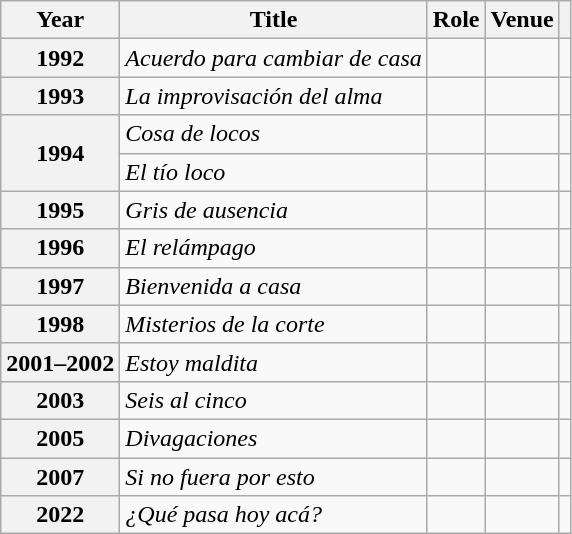<table class="wikitable plainrowheaders sortable">
<tr>
<th scope="col">Year</th>
<th scope="col">Title</th>
<th scope="col" class="unsortable">Role</th>
<th scope="col" class="unsortable">Venue</th>
<th scope="col" class="unsortable"></th>
</tr>
<tr>
<th scope="row">1992</th>
<td><em>Acuerdo para cambiar de casa</em></td>
<td></td>
<td></td>
<td></td>
</tr>
<tr>
<th scope="row">1993</th>
<td data-sort-value="Improvisacion del alma, La"><em>La improvisación del alma</em></td>
<td></td>
<td></td>
<td></td>
</tr>
<tr>
<th scope="row" rowspan="2">1994</th>
<td><em>Cosa de locos</em></td>
<td></td>
<td></td>
<td></td>
</tr>
<tr>
<td data-sort-value="Tio loco, El"><em>El tío loco</em></td>
<td></td>
<td></td>
<td></td>
</tr>
<tr>
<th scope="row">1995</th>
<td><em>Gris de ausencia</em></td>
<td></td>
<td></td>
<td></td>
</tr>
<tr>
<th scope="row">1996</th>
<td data-sort-value="Relampago, El"><em>El relámpago</em></td>
<td></td>
<td></td>
<td></td>
</tr>
<tr>
<th scope="row">1997</th>
<td><em>Bienvenida a casa</em></td>
<td></td>
<td></td>
<td></td>
</tr>
<tr>
<th scope="row">1998</th>
<td><em>Misterios de la corte</em></td>
<td></td>
<td></td>
<td></td>
</tr>
<tr>
<th scope="row">2001–2002</th>
<td><em>Estoy maldita</em></td>
<td></td>
<td></td>
<td></td>
</tr>
<tr>
<th scope="row">2003</th>
<td><em>Seis al cinco</em></td>
<td></td>
<td></td>
<td></td>
</tr>
<tr>
<th scope="row">2005</th>
<td><em>Divagaciones</em></td>
<td></td>
<td></td>
<td></td>
</tr>
<tr>
<th scope="row">2007</th>
<td><em>Si no fuera por esto</em></td>
<td></td>
<td></td>
<td></td>
</tr>
<tr>
<th scope="row">2022</th>
<td><em>¿Qué pasa hoy acá?</em></td>
<td></td>
<td></td>
<td style="text-align:center"></td>
</tr>
</table>
